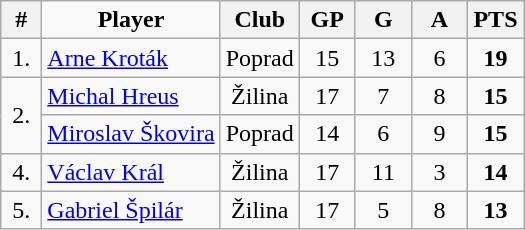<table class="wikitable" style="text-align: center;">
<tr>
<th width="20"><strong>#</strong></th>
<td><strong>Player</strong></td>
<th width="30"><strong>Club</strong></th>
<th width="30"><strong>GP</strong></th>
<th width="30"><strong>G</strong></th>
<th width="30"><strong>A</strong></th>
<th width="30"><strong>PTS</strong></th>
</tr>
<tr>
<td>1.</td>
<td align="left"> <a href='#'>Arne Kroták</a></td>
<td>Poprad</td>
<td>15</td>
<td>13</td>
<td>6</td>
<td><strong>19</strong></td>
</tr>
<tr>
<td rowspan="2" valign="left">2.</td>
<td align="left"> <a href='#'>Michal Hreus</a></td>
<td>Žilina</td>
<td>17</td>
<td>7</td>
<td>8</td>
<td><strong>15</strong></td>
</tr>
<tr>
<td align="left"> <a href='#'>Miroslav Škovira</a></td>
<td>Poprad</td>
<td>14</td>
<td>6</td>
<td>9</td>
<td><strong>15</strong></td>
</tr>
<tr>
<td>4.</td>
<td align="left"> <a href='#'>Václav Král</a></td>
<td>Žilina</td>
<td>17</td>
<td>11</td>
<td>3</td>
<td><strong>14</strong></td>
</tr>
<tr>
<td>5.</td>
<td align="left"> <a href='#'>Gabriel Špilár</a></td>
<td>Žilina</td>
<td>17</td>
<td>5</td>
<td>8</td>
<td><strong>13</strong></td>
</tr>
</table>
